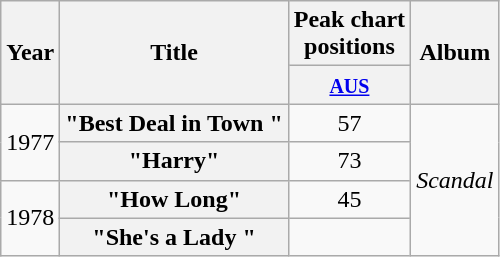<table class="wikitable plainrowheaders" style="text-align:center;">
<tr>
<th scope="col" rowspan="2">Year</th>
<th scope="col" rowspan="2">Title</th>
<th scope="col" colspan="1">Peak chart<br>positions</th>
<th scope="col" rowspan="2">Album</th>
</tr>
<tr>
<th scope="col" style="text-align:center;"><small><a href='#'>AUS</a></small><br></th>
</tr>
<tr>
<td rowspan="2">1977</td>
<th scope="row">"Best Deal in Town "</th>
<td style="text-align:center;">57</td>
<td rowspan="4"><em>Scandal</em></td>
</tr>
<tr>
<th scope="row">"Harry"</th>
<td style="text-align:center;">73</td>
</tr>
<tr>
<td rowspan="2">1978</td>
<th scope="row">"How Long"</th>
<td style="text-align:center;">45</td>
</tr>
<tr>
<th scope="row">"She's a Lady "</th>
<td style="text-align:center;"></td>
</tr>
</table>
